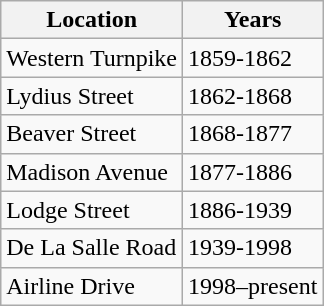<table class=wikitable>
<tr>
<th>Location</th>
<th>Years</th>
</tr>
<tr>
<td>Western Turnpike</td>
<td>1859-1862</td>
</tr>
<tr>
<td>Lydius Street</td>
<td>1862-1868</td>
</tr>
<tr>
<td>Beaver Street</td>
<td>1868-1877</td>
</tr>
<tr>
<td>Madison Avenue</td>
<td>1877-1886</td>
</tr>
<tr>
<td>Lodge Street</td>
<td>1886-1939</td>
</tr>
<tr>
<td>De La Salle Road</td>
<td>1939-1998</td>
</tr>
<tr>
<td>Airline Drive</td>
<td>1998–present</td>
</tr>
</table>
